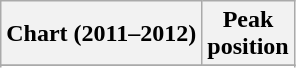<table class="wikitable sortable">
<tr>
<th>Chart (2011–2012)</th>
<th>Peak<br>position</th>
</tr>
<tr>
</tr>
<tr>
</tr>
<tr>
</tr>
<tr>
</tr>
<tr>
</tr>
<tr>
</tr>
<tr>
</tr>
<tr>
</tr>
<tr>
</tr>
<tr>
</tr>
<tr>
</tr>
</table>
